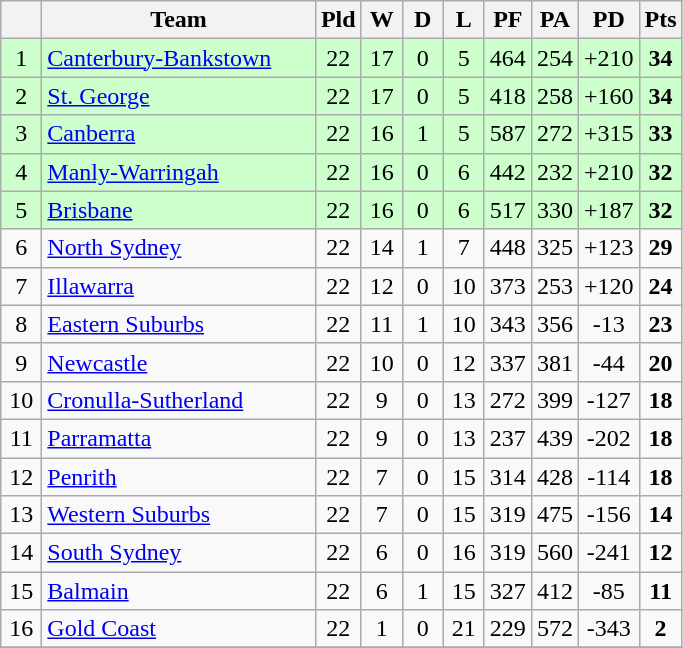<table class="wikitable" style="text-align:center;">
<tr>
<th width=20 abbr="Position×"></th>
<th width=175>Team</th>
<th width=20 abbr="Played">Pld</th>
<th width=20 abbr="Won">W</th>
<th width=20 abbr="Drawn">D</th>
<th width=20 abbr="Lost">L</th>
<th width=20 abbr="Points for">PF</th>
<th width=20 abbr="Points against">PA</th>
<th width=20 abbr="Points difference">PD</th>
<th width=20 abbr="Points">Pts</th>
</tr>
<tr style="background: #ccffcc;">
<td>1</td>
<td style="text-align:left;"> <a href='#'>Canterbury-Bankstown</a></td>
<td>22</td>
<td>17</td>
<td>0</td>
<td>5</td>
<td>464</td>
<td>254</td>
<td>+210</td>
<td><strong>34</strong></td>
</tr>
<tr style="background: #ccffcc;">
<td>2</td>
<td style="text-align:left;"> <a href='#'>St. George</a></td>
<td>22</td>
<td>17</td>
<td>0</td>
<td>5</td>
<td>418</td>
<td>258</td>
<td>+160</td>
<td><strong>34</strong></td>
</tr>
<tr style="background: #ccffcc;">
<td>3</td>
<td style="text-align:left;"> <a href='#'>Canberra</a></td>
<td>22</td>
<td>16</td>
<td>1</td>
<td>5</td>
<td>587</td>
<td>272</td>
<td>+315</td>
<td><strong>33</strong></td>
</tr>
<tr style="background: #ccffcc;">
<td>4</td>
<td style="text-align:left;"> <a href='#'>Manly-Warringah</a></td>
<td>22</td>
<td>16</td>
<td>0</td>
<td>6</td>
<td>442</td>
<td>232</td>
<td>+210</td>
<td><strong>32</strong></td>
</tr>
<tr style="background: #ccffcc;">
<td>5</td>
<td style="text-align:left;"> <a href='#'>Brisbane</a></td>
<td>22</td>
<td>16</td>
<td>0</td>
<td>6</td>
<td>517</td>
<td>330</td>
<td>+187</td>
<td><strong>32</strong></td>
</tr>
<tr>
<td>6</td>
<td style="text-align:left;"> <a href='#'>North Sydney</a></td>
<td>22</td>
<td>14</td>
<td>1</td>
<td>7</td>
<td>448</td>
<td>325</td>
<td>+123</td>
<td><strong>29</strong></td>
</tr>
<tr>
<td>7</td>
<td style="text-align:left;"> <a href='#'>Illawarra</a></td>
<td>22</td>
<td>12</td>
<td>0</td>
<td>10</td>
<td>373</td>
<td>253</td>
<td>+120</td>
<td><strong>24</strong></td>
</tr>
<tr>
<td>8</td>
<td style="text-align:left;"> <a href='#'>Eastern Suburbs</a></td>
<td>22</td>
<td>11</td>
<td>1</td>
<td>10</td>
<td>343</td>
<td>356</td>
<td>-13</td>
<td><strong>23</strong></td>
</tr>
<tr>
<td>9</td>
<td style="text-align:left;"> <a href='#'>Newcastle</a></td>
<td>22</td>
<td>10</td>
<td>0</td>
<td>12</td>
<td>337</td>
<td>381</td>
<td>-44</td>
<td><strong>20</strong></td>
</tr>
<tr>
<td>10</td>
<td style="text-align:left;"> <a href='#'>Cronulla-Sutherland</a></td>
<td>22</td>
<td>9</td>
<td>0</td>
<td>13</td>
<td>272</td>
<td>399</td>
<td>-127</td>
<td><strong>18</strong></td>
</tr>
<tr>
<td>11</td>
<td style="text-align:left;"> <a href='#'>Parramatta</a></td>
<td>22</td>
<td>9</td>
<td>0</td>
<td>13</td>
<td>237</td>
<td>439</td>
<td>-202</td>
<td><strong>18</strong></td>
</tr>
<tr>
<td>12</td>
<td style="text-align:left;"> <a href='#'>Penrith</a></td>
<td>22</td>
<td>7</td>
<td>0</td>
<td>15</td>
<td>314</td>
<td>428</td>
<td>-114</td>
<td><strong>18</strong></td>
</tr>
<tr>
<td>13</td>
<td style="text-align:left;"> <a href='#'>Western Suburbs</a></td>
<td>22</td>
<td>7</td>
<td>0</td>
<td>15</td>
<td>319</td>
<td>475</td>
<td>-156</td>
<td><strong>14</strong></td>
</tr>
<tr>
<td>14</td>
<td style="text-align:left;"> <a href='#'>South Sydney</a></td>
<td>22</td>
<td>6</td>
<td>0</td>
<td>16</td>
<td>319</td>
<td>560</td>
<td>-241</td>
<td><strong>12</strong></td>
</tr>
<tr>
<td>15</td>
<td style="text-align:left;"> <a href='#'>Balmain</a></td>
<td>22</td>
<td>6</td>
<td>1</td>
<td>15</td>
<td>327</td>
<td>412</td>
<td>-85</td>
<td><strong>11</strong></td>
</tr>
<tr>
<td>16</td>
<td style="text-align:left;"> <a href='#'>Gold Coast</a></td>
<td>22</td>
<td>1</td>
<td>0</td>
<td>21</td>
<td>229</td>
<td>572</td>
<td>-343</td>
<td><strong>2</strong></td>
</tr>
<tr>
</tr>
</table>
